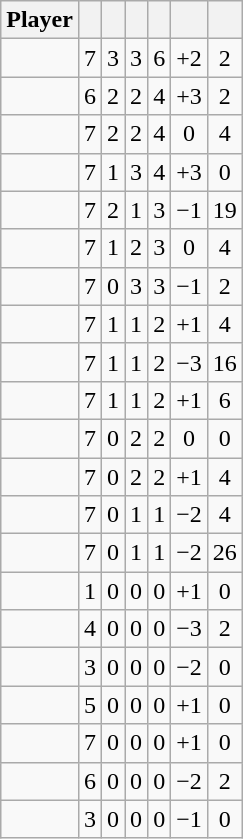<table class="wikitable sortable" style="text-align:center;">
<tr>
<th>Player</th>
<th></th>
<th></th>
<th></th>
<th></th>
<th data-sort-type="number"></th>
<th></th>
</tr>
<tr>
<td></td>
<td>7</td>
<td>3</td>
<td>3</td>
<td>6</td>
<td>+2</td>
<td>2</td>
</tr>
<tr>
<td></td>
<td>6</td>
<td>2</td>
<td>2</td>
<td>4</td>
<td>+3</td>
<td>2</td>
</tr>
<tr>
<td></td>
<td>7</td>
<td>2</td>
<td>2</td>
<td>4</td>
<td>0</td>
<td>4</td>
</tr>
<tr>
<td></td>
<td>7</td>
<td>1</td>
<td>3</td>
<td>4</td>
<td>+3</td>
<td>0</td>
</tr>
<tr>
<td></td>
<td>7</td>
<td>2</td>
<td>1</td>
<td>3</td>
<td>−1</td>
<td>19</td>
</tr>
<tr>
<td></td>
<td>7</td>
<td>1</td>
<td>2</td>
<td>3</td>
<td>0</td>
<td>4</td>
</tr>
<tr>
<td></td>
<td>7</td>
<td>0</td>
<td>3</td>
<td>3</td>
<td>−1</td>
<td>2</td>
</tr>
<tr>
<td></td>
<td>7</td>
<td>1</td>
<td>1</td>
<td>2</td>
<td>+1</td>
<td>4</td>
</tr>
<tr>
<td></td>
<td>7</td>
<td>1</td>
<td>1</td>
<td>2</td>
<td>−3</td>
<td>16</td>
</tr>
<tr>
<td></td>
<td>7</td>
<td>1</td>
<td>1</td>
<td>2</td>
<td>+1</td>
<td>6</td>
</tr>
<tr>
<td></td>
<td>7</td>
<td>0</td>
<td>2</td>
<td>2</td>
<td>0</td>
<td>0</td>
</tr>
<tr>
<td></td>
<td>7</td>
<td>0</td>
<td>2</td>
<td>2</td>
<td>+1</td>
<td>4</td>
</tr>
<tr>
<td></td>
<td>7</td>
<td>0</td>
<td>1</td>
<td>1</td>
<td>−2</td>
<td>4</td>
</tr>
<tr>
<td></td>
<td>7</td>
<td>0</td>
<td>1</td>
<td>1</td>
<td>−2</td>
<td>26</td>
</tr>
<tr>
<td></td>
<td>1</td>
<td>0</td>
<td>0</td>
<td>0</td>
<td>+1</td>
<td>0</td>
</tr>
<tr>
<td></td>
<td>4</td>
<td>0</td>
<td>0</td>
<td>0</td>
<td>−3</td>
<td>2</td>
</tr>
<tr>
<td></td>
<td>3</td>
<td>0</td>
<td>0</td>
<td>0</td>
<td>−2</td>
<td>0</td>
</tr>
<tr>
<td></td>
<td>5</td>
<td>0</td>
<td>0</td>
<td>0</td>
<td>+1</td>
<td>0</td>
</tr>
<tr>
<td></td>
<td>7</td>
<td>0</td>
<td>0</td>
<td>0</td>
<td>+1</td>
<td>0</td>
</tr>
<tr>
<td></td>
<td>6</td>
<td>0</td>
<td>0</td>
<td>0</td>
<td>−2</td>
<td>2</td>
</tr>
<tr>
<td></td>
<td>3</td>
<td>0</td>
<td>0</td>
<td>0</td>
<td>−1</td>
<td>0</td>
</tr>
</table>
